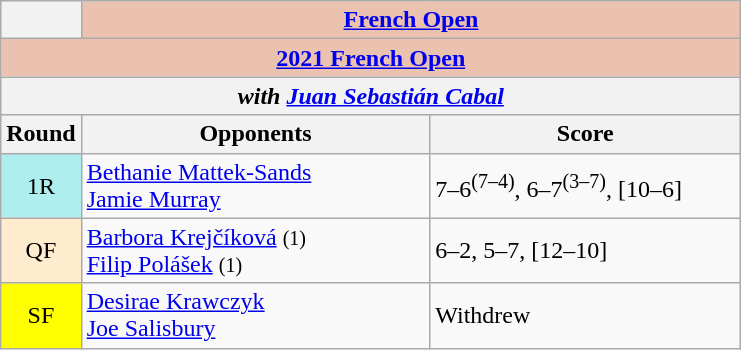<table class="wikitable collapsible collapsed">
<tr>
<th></th>
<th colspan=2 style="background:#ebc2af;"><a href='#'>French Open</a></th>
</tr>
<tr>
<th colspan=3 style="background:#ebc2af;"><a href='#'>2021 French Open</a></th>
</tr>
<tr>
<th colspan=3><em>with  <a href='#'>Juan Sebastián Cabal</a></em></th>
</tr>
<tr>
<th>Round</th>
<th width=225>Opponents</th>
<th width=200>Score</th>
</tr>
<tr>
<td style="text-align:center; background:#afeeee;">1R</td>
<td> <a href='#'>Bethanie Mattek-Sands</a><br> <a href='#'>Jamie Murray</a></td>
<td>7–6<sup>(7–4)</sup>, 6–7<sup>(3–7)</sup>, [10–6]</td>
</tr>
<tr>
<td style="text-align:center; background:#ffebcd;">QF</td>
<td> <a href='#'>Barbora Krejčíková</a> <small>(1)</small><br> <a href='#'>Filip Polášek</a> <small>(1)</small></td>
<td>6–2, 5–7, [12–10]</td>
</tr>
<tr>
<td style="text-align:center; background:yellow;">SF</td>
<td> <a href='#'>Desirae Krawczyk</a><br> <a href='#'>Joe Salisbury</a></td>
<td>Withdrew</td>
</tr>
</table>
